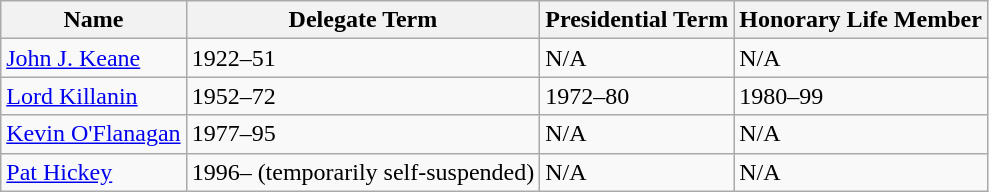<table class="wikitable sortable">
<tr>
<th>Name</th>
<th>Delegate Term</th>
<th>Presidential Term</th>
<th>Honorary Life Member</th>
</tr>
<tr>
<td><a href='#'>John J. Keane</a></td>
<td>1922–51</td>
<td>N/A</td>
<td>N/A</td>
</tr>
<tr>
<td><a href='#'>Lord Killanin</a></td>
<td>1952–72</td>
<td>1972–80</td>
<td>1980–99</td>
</tr>
<tr>
<td><a href='#'>Kevin O'Flanagan</a></td>
<td>1977–95</td>
<td>N/A</td>
<td>N/A</td>
</tr>
<tr>
<td><a href='#'>Pat Hickey</a></td>
<td>1996– (temporarily self-suspended)</td>
<td>N/A</td>
<td>N/A</td>
</tr>
</table>
